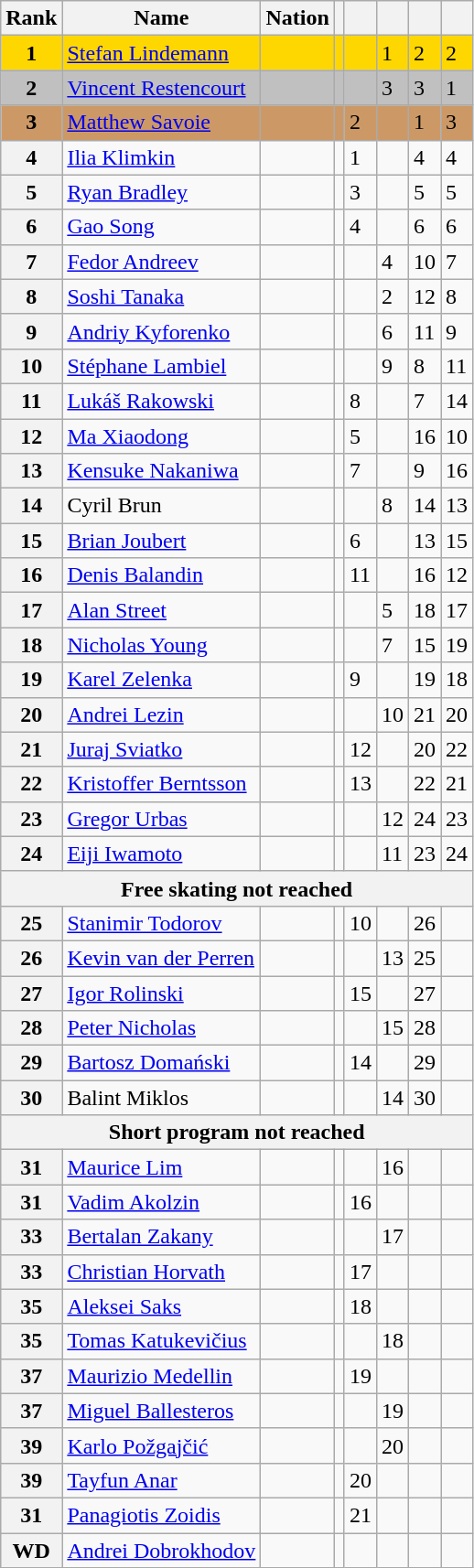<table class="wikitable sortable">
<tr>
<th>Rank</th>
<th>Name</th>
<th>Nation</th>
<th></th>
<th></th>
<th></th>
<th></th>
<th></th>
</tr>
<tr bgcolor=gold>
<td align=center><strong>1</strong></td>
<td><a href='#'>Stefan Lindemann</a></td>
<td></td>
<td></td>
<td></td>
<td>1</td>
<td>2</td>
<td>2</td>
</tr>
<tr bgcolor=silver>
<td align=center><strong>2</strong></td>
<td><a href='#'>Vincent Restencourt</a></td>
<td></td>
<td></td>
<td></td>
<td>3</td>
<td>3</td>
<td>1</td>
</tr>
<tr bgcolor=cc9966>
<td align=center><strong>3</strong></td>
<td><a href='#'>Matthew Savoie</a></td>
<td></td>
<td></td>
<td>2</td>
<td></td>
<td>1</td>
<td>3</td>
</tr>
<tr>
<th>4</th>
<td><a href='#'>Ilia Klimkin</a></td>
<td></td>
<td></td>
<td>1</td>
<td></td>
<td>4</td>
<td>4</td>
</tr>
<tr>
<th>5</th>
<td><a href='#'>Ryan Bradley</a></td>
<td></td>
<td></td>
<td>3</td>
<td></td>
<td>5</td>
<td>5</td>
</tr>
<tr>
<th>6</th>
<td><a href='#'>Gao Song</a></td>
<td></td>
<td></td>
<td>4</td>
<td></td>
<td>6</td>
<td>6</td>
</tr>
<tr>
<th>7</th>
<td><a href='#'>Fedor Andreev</a></td>
<td></td>
<td></td>
<td></td>
<td>4</td>
<td>10</td>
<td>7</td>
</tr>
<tr>
<th>8</th>
<td><a href='#'>Soshi Tanaka</a></td>
<td></td>
<td></td>
<td></td>
<td>2</td>
<td>12</td>
<td>8</td>
</tr>
<tr>
<th>9</th>
<td><a href='#'>Andriy Kyforenko</a></td>
<td></td>
<td></td>
<td></td>
<td>6</td>
<td>11</td>
<td>9</td>
</tr>
<tr>
<th>10</th>
<td><a href='#'>Stéphane Lambiel</a></td>
<td></td>
<td></td>
<td></td>
<td>9</td>
<td>8</td>
<td>11</td>
</tr>
<tr>
<th>11</th>
<td><a href='#'>Lukáš Rakowski</a></td>
<td></td>
<td></td>
<td>8</td>
<td></td>
<td>7</td>
<td>14</td>
</tr>
<tr>
<th>12</th>
<td><a href='#'>Ma Xiaodong</a></td>
<td></td>
<td></td>
<td>5</td>
<td></td>
<td>16</td>
<td>10</td>
</tr>
<tr>
<th>13</th>
<td><a href='#'>Kensuke Nakaniwa</a></td>
<td></td>
<td></td>
<td>7</td>
<td></td>
<td>9</td>
<td>16</td>
</tr>
<tr>
<th>14</th>
<td>Cyril Brun</td>
<td></td>
<td></td>
<td></td>
<td>8</td>
<td>14</td>
<td>13</td>
</tr>
<tr>
<th>15</th>
<td><a href='#'>Brian Joubert</a></td>
<td></td>
<td></td>
<td>6</td>
<td></td>
<td>13</td>
<td>15</td>
</tr>
<tr>
<th>16</th>
<td><a href='#'>Denis Balandin</a></td>
<td></td>
<td></td>
<td>11</td>
<td></td>
<td>16</td>
<td>12</td>
</tr>
<tr>
<th>17</th>
<td><a href='#'>Alan Street</a></td>
<td></td>
<td></td>
<td></td>
<td>5</td>
<td>18</td>
<td>17</td>
</tr>
<tr>
<th>18</th>
<td><a href='#'>Nicholas Young</a></td>
<td></td>
<td></td>
<td></td>
<td>7</td>
<td>15</td>
<td>19</td>
</tr>
<tr>
<th>19</th>
<td><a href='#'>Karel Zelenka</a></td>
<td></td>
<td></td>
<td>9</td>
<td></td>
<td>19</td>
<td>18</td>
</tr>
<tr>
<th>20</th>
<td><a href='#'>Andrei Lezin</a></td>
<td></td>
<td></td>
<td></td>
<td>10</td>
<td>21</td>
<td>20</td>
</tr>
<tr>
<th>21</th>
<td><a href='#'>Juraj Sviatko</a></td>
<td></td>
<td></td>
<td>12</td>
<td></td>
<td>20</td>
<td>22</td>
</tr>
<tr>
<th>22</th>
<td><a href='#'>Kristoffer Berntsson</a></td>
<td></td>
<td></td>
<td>13</td>
<td></td>
<td>22</td>
<td>21</td>
</tr>
<tr>
<th>23</th>
<td><a href='#'>Gregor Urbas</a></td>
<td></td>
<td></td>
<td></td>
<td>12</td>
<td>24</td>
<td>23</td>
</tr>
<tr>
<th>24</th>
<td><a href='#'>Eiji Iwamoto</a></td>
<td></td>
<td></td>
<td></td>
<td>11</td>
<td>23</td>
<td>24</td>
</tr>
<tr>
<th colspan=8>Free skating not reached</th>
</tr>
<tr>
<th>25</th>
<td><a href='#'>Stanimir Todorov</a></td>
<td></td>
<td></td>
<td>10</td>
<td></td>
<td>26</td>
<td></td>
</tr>
<tr>
<th>26</th>
<td><a href='#'>Kevin van der Perren</a></td>
<td></td>
<td></td>
<td></td>
<td>13</td>
<td>25</td>
<td></td>
</tr>
<tr>
<th>27</th>
<td><a href='#'>Igor Rolinski</a></td>
<td></td>
<td></td>
<td>15</td>
<td></td>
<td>27</td>
<td></td>
</tr>
<tr>
<th>28</th>
<td><a href='#'>Peter Nicholas</a></td>
<td></td>
<td></td>
<td></td>
<td>15</td>
<td>28</td>
<td></td>
</tr>
<tr>
<th>29</th>
<td><a href='#'>Bartosz Domański</a></td>
<td></td>
<td></td>
<td>14</td>
<td></td>
<td>29</td>
<td></td>
</tr>
<tr>
<th>30</th>
<td>Balint Miklos</td>
<td></td>
<td></td>
<td></td>
<td>14</td>
<td>30</td>
<td></td>
</tr>
<tr>
<th colspan=8>Short program not reached</th>
</tr>
<tr>
<th>31</th>
<td><a href='#'>Maurice Lim</a></td>
<td></td>
<td></td>
<td></td>
<td>16</td>
<td></td>
<td></td>
</tr>
<tr>
<th>31</th>
<td><a href='#'>Vadim Akolzin</a></td>
<td></td>
<td></td>
<td>16</td>
<td></td>
<td></td>
<td></td>
</tr>
<tr>
<th>33</th>
<td><a href='#'>Bertalan Zakany</a></td>
<td></td>
<td></td>
<td></td>
<td>17</td>
<td></td>
<td></td>
</tr>
<tr>
<th>33</th>
<td><a href='#'>Christian Horvath</a></td>
<td></td>
<td></td>
<td>17</td>
<td></td>
<td></td>
<td></td>
</tr>
<tr>
<th>35</th>
<td><a href='#'>Aleksei Saks</a></td>
<td></td>
<td></td>
<td>18</td>
<td></td>
<td></td>
<td></td>
</tr>
<tr>
<th>35</th>
<td><a href='#'>Tomas Katukevičius</a></td>
<td></td>
<td></td>
<td></td>
<td>18</td>
<td></td>
<td></td>
</tr>
<tr>
<th>37</th>
<td><a href='#'>Maurizio Medellin</a></td>
<td></td>
<td></td>
<td>19</td>
<td></td>
<td></td>
<td></td>
</tr>
<tr>
<th>37</th>
<td><a href='#'>Miguel Ballesteros</a></td>
<td></td>
<td></td>
<td></td>
<td>19</td>
<td></td>
<td></td>
</tr>
<tr>
<th>39</th>
<td><a href='#'>Karlo Požgajčić</a></td>
<td></td>
<td></td>
<td></td>
<td>20</td>
<td></td>
<td></td>
</tr>
<tr>
<th>39</th>
<td><a href='#'>Tayfun Anar</a></td>
<td></td>
<td></td>
<td>20</td>
<td></td>
<td></td>
<td></td>
</tr>
<tr>
<th>31</th>
<td><a href='#'>Panagiotis Zoidis</a></td>
<td></td>
<td></td>
<td>21</td>
<td></td>
<td></td>
<td></td>
</tr>
<tr>
<th>WD</th>
<td><a href='#'>Andrei Dobrokhodov</a></td>
<td></td>
<td></td>
<td></td>
<td></td>
<td></td>
<td></td>
</tr>
</table>
